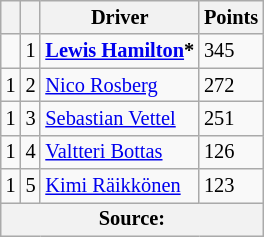<table class="wikitable" style="font-size: 85%;">
<tr>
<th></th>
<th></th>
<th>Driver</th>
<th>Points</th>
</tr>
<tr>
<td align="left"></td>
<td align="center">1</td>
<td> <strong><a href='#'>Lewis Hamilton</a>*</strong></td>
<td align="left">345</td>
</tr>
<tr>
<td align="left"> 1</td>
<td align="center">2</td>
<td> <a href='#'>Nico Rosberg</a></td>
<td align="left">272</td>
</tr>
<tr>
<td align="left"> 1</td>
<td align="center">3</td>
<td> <a href='#'>Sebastian Vettel</a></td>
<td align="left">251</td>
</tr>
<tr>
<td align="left"> 1</td>
<td align="center">4</td>
<td> <a href='#'>Valtteri Bottas</a></td>
<td align="left">126</td>
</tr>
<tr>
<td align="left"> 1</td>
<td align="center">5</td>
<td> <a href='#'>Kimi Räikkönen</a></td>
<td align="left">123</td>
</tr>
<tr>
<th colspan=4>Source:</th>
</tr>
</table>
